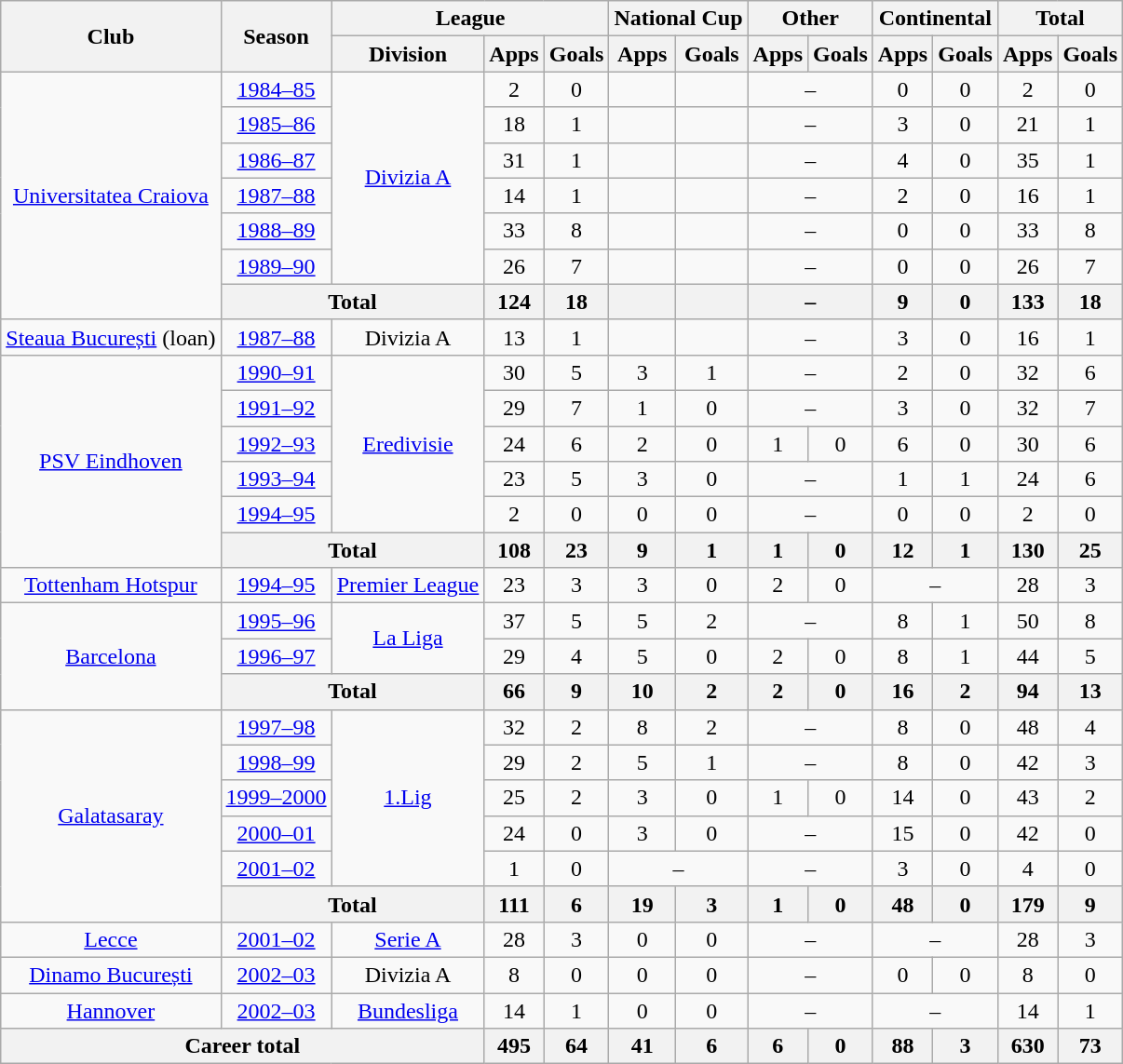<table class=wikitable style=text-align:center>
<tr>
<th rowspan="2">Club</th>
<th rowspan="2">Season</th>
<th colspan="3">League</th>
<th colspan="2">National Cup</th>
<th colspan="2">Other</th>
<th colspan="2">Continental</th>
<th colspan="2">Total</th>
</tr>
<tr>
<th>Division</th>
<th>Apps</th>
<th>Goals</th>
<th>Apps</th>
<th>Goals</th>
<th>Apps</th>
<th>Goals</th>
<th>Apps</th>
<th>Goals</th>
<th>Apps</th>
<th>Goals</th>
</tr>
<tr>
<td rowspan="7"><a href='#'>Universitatea Craiova</a></td>
<td><a href='#'>1984–85</a></td>
<td rowspan="6"><a href='#'>Divizia A</a></td>
<td>2</td>
<td>0</td>
<td></td>
<td></td>
<td colspan="2">–</td>
<td>0</td>
<td>0</td>
<td>2</td>
<td>0</td>
</tr>
<tr>
<td><a href='#'>1985–86</a></td>
<td>18</td>
<td>1</td>
<td></td>
<td></td>
<td colspan="2">–</td>
<td>3</td>
<td>0</td>
<td>21</td>
<td>1</td>
</tr>
<tr>
<td><a href='#'>1986–87</a></td>
<td>31</td>
<td>1</td>
<td></td>
<td></td>
<td colspan="2">–</td>
<td>4</td>
<td>0</td>
<td>35</td>
<td>1</td>
</tr>
<tr>
<td><a href='#'>1987–88</a></td>
<td>14</td>
<td>1</td>
<td></td>
<td></td>
<td colspan="2">–</td>
<td>2</td>
<td>0</td>
<td>16</td>
<td>1</td>
</tr>
<tr>
<td><a href='#'>1988–89</a></td>
<td>33</td>
<td>8</td>
<td></td>
<td></td>
<td colspan="2">–</td>
<td>0</td>
<td>0</td>
<td>33</td>
<td>8</td>
</tr>
<tr>
<td><a href='#'>1989–90</a></td>
<td>26</td>
<td>7</td>
<td></td>
<td></td>
<td colspan="2">–</td>
<td>0</td>
<td>0</td>
<td>26</td>
<td>7</td>
</tr>
<tr>
<th colspan="2">Total</th>
<th>124</th>
<th>18</th>
<th></th>
<th></th>
<th colspan="2">–</th>
<th>9</th>
<th>0</th>
<th>133</th>
<th>18</th>
</tr>
<tr>
<td><a href='#'>Steaua București</a> (loan)</td>
<td><a href='#'>1987–88</a></td>
<td>Divizia A</td>
<td>13</td>
<td>1</td>
<td></td>
<td></td>
<td colspan="2">–</td>
<td>3</td>
<td>0</td>
<td>16</td>
<td>1</td>
</tr>
<tr>
<td rowspan="6"><a href='#'>PSV Eindhoven</a></td>
<td><a href='#'>1990–91</a></td>
<td rowspan="5"><a href='#'>Eredivisie</a></td>
<td>30</td>
<td>5</td>
<td>3</td>
<td>1</td>
<td colspan="2">–</td>
<td>2</td>
<td>0</td>
<td>32</td>
<td>6</td>
</tr>
<tr>
<td><a href='#'>1991–92</a></td>
<td>29</td>
<td>7</td>
<td>1</td>
<td>0</td>
<td colspan="2">–</td>
<td>3</td>
<td>0</td>
<td>32</td>
<td>7</td>
</tr>
<tr>
<td><a href='#'>1992–93</a></td>
<td>24</td>
<td>6</td>
<td>2</td>
<td>0</td>
<td>1</td>
<td>0</td>
<td>6</td>
<td>0</td>
<td>30</td>
<td>6</td>
</tr>
<tr>
<td><a href='#'>1993–94</a></td>
<td>23</td>
<td>5</td>
<td>3</td>
<td>0</td>
<td colspan="2">–</td>
<td>1</td>
<td>1</td>
<td>24</td>
<td>6</td>
</tr>
<tr>
<td><a href='#'>1994–95</a></td>
<td>2</td>
<td>0</td>
<td>0</td>
<td>0</td>
<td colspan="2">–</td>
<td>0</td>
<td>0</td>
<td>2</td>
<td>0</td>
</tr>
<tr>
<th colspan="2">Total</th>
<th>108</th>
<th>23</th>
<th>9</th>
<th>1</th>
<th>1</th>
<th>0</th>
<th>12</th>
<th>1</th>
<th>130</th>
<th>25</th>
</tr>
<tr>
<td><a href='#'>Tottenham Hotspur</a></td>
<td><a href='#'>1994–95</a></td>
<td><a href='#'>Premier League</a></td>
<td>23</td>
<td>3</td>
<td>3</td>
<td>0</td>
<td>2</td>
<td>0</td>
<td colspan="2">–</td>
<td>28</td>
<td>3</td>
</tr>
<tr>
<td rowspan="3"><a href='#'>Barcelona</a></td>
<td><a href='#'>1995–96</a></td>
<td rowspan="2"><a href='#'>La Liga</a></td>
<td>37</td>
<td>5</td>
<td>5</td>
<td>2</td>
<td colspan="2">–</td>
<td>8</td>
<td>1</td>
<td>50</td>
<td>8</td>
</tr>
<tr>
<td><a href='#'>1996–97</a></td>
<td>29</td>
<td>4</td>
<td>5</td>
<td>0</td>
<td>2</td>
<td>0</td>
<td>8</td>
<td>1</td>
<td>44</td>
<td>5</td>
</tr>
<tr>
<th colspan="2">Total</th>
<th>66</th>
<th>9</th>
<th>10</th>
<th>2</th>
<th>2</th>
<th>0</th>
<th>16</th>
<th>2</th>
<th>94</th>
<th>13</th>
</tr>
<tr>
<td rowspan="6"><a href='#'>Galatasaray</a></td>
<td><a href='#'>1997–98</a></td>
<td rowspan="5"><a href='#'>1.Lig</a></td>
<td>32</td>
<td>2</td>
<td>8</td>
<td>2</td>
<td colspan="2">–</td>
<td>8</td>
<td>0</td>
<td>48</td>
<td>4</td>
</tr>
<tr>
<td><a href='#'>1998–99</a></td>
<td>29</td>
<td>2</td>
<td>5</td>
<td>1</td>
<td colspan="2">–</td>
<td>8</td>
<td>0</td>
<td>42</td>
<td>3</td>
</tr>
<tr>
<td><a href='#'>1999–2000</a></td>
<td>25</td>
<td>2</td>
<td>3</td>
<td>0</td>
<td>1</td>
<td>0</td>
<td>14</td>
<td>0</td>
<td>43</td>
<td>2</td>
</tr>
<tr>
<td><a href='#'>2000–01</a></td>
<td>24</td>
<td>0</td>
<td>3</td>
<td>0</td>
<td colspan="2">–</td>
<td>15</td>
<td>0</td>
<td>42</td>
<td>0</td>
</tr>
<tr>
<td><a href='#'>2001–02</a></td>
<td>1</td>
<td>0</td>
<td colspan="2">–</td>
<td colspan="2">–</td>
<td>3</td>
<td>0</td>
<td>4</td>
<td>0</td>
</tr>
<tr>
<th colspan="2">Total</th>
<th>111</th>
<th>6</th>
<th>19</th>
<th>3</th>
<th>1</th>
<th>0</th>
<th>48</th>
<th>0</th>
<th>179</th>
<th>9</th>
</tr>
<tr>
<td><a href='#'>Lecce</a></td>
<td><a href='#'>2001–02</a></td>
<td><a href='#'>Serie A</a></td>
<td>28</td>
<td>3</td>
<td>0</td>
<td>0</td>
<td colspan="2">–</td>
<td colspan="2">–</td>
<td>28</td>
<td>3</td>
</tr>
<tr>
<td><a href='#'>Dinamo București</a></td>
<td><a href='#'>2002–03</a></td>
<td>Divizia A</td>
<td>8</td>
<td>0</td>
<td>0</td>
<td>0</td>
<td colspan="2">–</td>
<td>0</td>
<td>0</td>
<td>8</td>
<td>0</td>
</tr>
<tr>
<td><a href='#'>Hannover</a></td>
<td><a href='#'>2002–03</a></td>
<td><a href='#'>Bundesliga</a></td>
<td>14</td>
<td>1</td>
<td>0</td>
<td>0</td>
<td colspan="2">–</td>
<td colspan="2">–</td>
<td>14</td>
<td>1</td>
</tr>
<tr>
<th colspan="3">Career total</th>
<th>495</th>
<th>64</th>
<th>41</th>
<th>6</th>
<th>6</th>
<th>0</th>
<th>88</th>
<th>3</th>
<th>630</th>
<th>73</th>
</tr>
</table>
